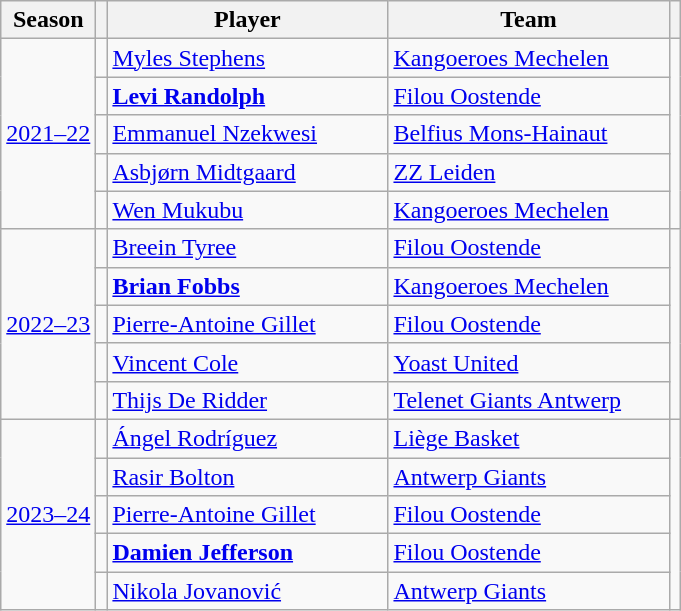<table class="wikitable sortable">
<tr>
<th>Season</th>
<th></th>
<th width=180px>Player</th>
<th width=180px>Team</th>
<th class=unsortable></th>
</tr>
<tr>
<td rowspan=5 style="text-align:center;"><a href='#'>2021–22</a></td>
<td style="text-align:center;"></td>
<td>  <a href='#'>Myles Stephens</a></td>
<td> <a href='#'>Kangoeroes Mechelen</a></td>
<td rowspan="5" style="text-align:center;"></td>
</tr>
<tr>
<td style="text-align:center;"></td>
<td> <strong><a href='#'>Levi Randolph</a></strong></td>
<td> <a href='#'>Filou Oostende</a></td>
</tr>
<tr>
<td style="text-align:center;"></td>
<td> <a href='#'>Emmanuel Nzekwesi</a></td>
<td> <a href='#'>Belfius Mons-Hainaut</a></td>
</tr>
<tr>
<td style="text-align:center;"></td>
<td> <a href='#'>Asbjørn Midtgaard</a></td>
<td> <a href='#'>ZZ Leiden</a></td>
</tr>
<tr>
<td style="text-align:center;"></td>
<td> <a href='#'>Wen Mukubu</a></td>
<td> <a href='#'>Kangoeroes Mechelen</a></td>
</tr>
<tr>
<td rowspan=5 style="text-align:center;"><a href='#'>2022–23</a></td>
<td style="text-align:center;"></td>
<td> <a href='#'>Breein Tyree</a></td>
<td> <a href='#'>Filou Oostende</a></td>
<td rowspan="5" style="text-align:center;"></td>
</tr>
<tr>
<td style="text-align:center;"></td>
<td> <strong><a href='#'>Brian Fobbs</a></strong></td>
<td> <a href='#'>Kangoeroes Mechelen</a></td>
</tr>
<tr>
<td style="text-align:center;"></td>
<td> <a href='#'>Pierre-Antoine Gillet</a></td>
<td> <a href='#'>Filou Oostende</a></td>
</tr>
<tr>
<td style="text-align:center;"></td>
<td> <a href='#'>Vincent Cole</a></td>
<td> <a href='#'>Yoast United</a></td>
</tr>
<tr>
<td style="text-align:center;"></td>
<td> <a href='#'>Thijs De Ridder</a></td>
<td> <a href='#'>Telenet Giants Antwerp</a></td>
</tr>
<tr>
<td rowspan=5 style="text-align:center;"><a href='#'>2023–24</a></td>
<td style="text-align:center;"></td>
<td> <a href='#'>Ángel Rodríguez</a></td>
<td> <a href='#'>Liège Basket</a></td>
<td rowspan="5" style="text-align:center;"></td>
</tr>
<tr>
<td style="text-align:center;"></td>
<td> <a href='#'>Rasir Bolton</a></td>
<td> <a href='#'>Antwerp Giants</a></td>
</tr>
<tr>
<td style="text-align:center;"></td>
<td> <a href='#'>Pierre-Antoine Gillet</a></td>
<td> <a href='#'>Filou Oostende</a></td>
</tr>
<tr>
<td style="text-align:center;"></td>
<td> <strong><a href='#'>Damien Jefferson</a></strong></td>
<td> <a href='#'>Filou Oostende</a></td>
</tr>
<tr>
<td style="text-align:center;"></td>
<td> <a href='#'>Nikola Jovanović</a></td>
<td> <a href='#'>Antwerp Giants</a></td>
</tr>
</table>
